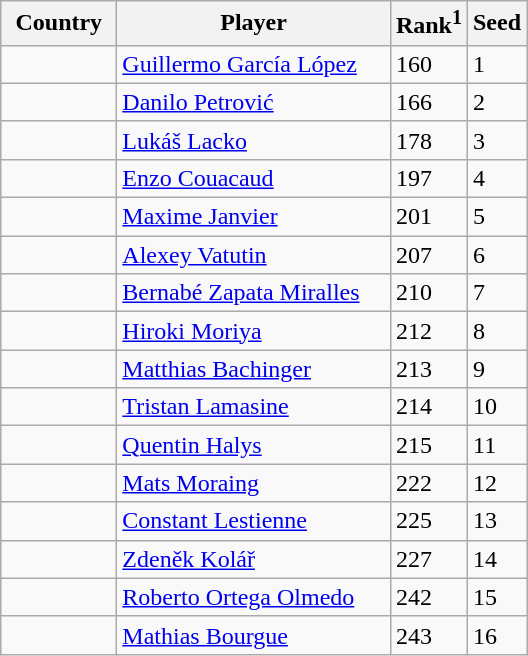<table class="sortable wikitable">
<tr>
<th width="70">Country</th>
<th width="175">Player</th>
<th>Rank<sup>1</sup></th>
<th>Seed</th>
</tr>
<tr>
<td></td>
<td><a href='#'>Guillermo García López</a></td>
<td>160</td>
<td>1</td>
</tr>
<tr>
<td></td>
<td><a href='#'>Danilo Petrović</a></td>
<td>166</td>
<td>2</td>
</tr>
<tr>
<td></td>
<td><a href='#'>Lukáš Lacko</a></td>
<td>178</td>
<td>3</td>
</tr>
<tr>
<td></td>
<td><a href='#'>Enzo Couacaud</a></td>
<td>197</td>
<td>4</td>
</tr>
<tr>
<td></td>
<td><a href='#'>Maxime Janvier</a></td>
<td>201</td>
<td>5</td>
</tr>
<tr>
<td></td>
<td><a href='#'>Alexey Vatutin</a></td>
<td>207</td>
<td>6</td>
</tr>
<tr>
<td></td>
<td><a href='#'>Bernabé Zapata Miralles</a></td>
<td>210</td>
<td>7</td>
</tr>
<tr>
<td></td>
<td><a href='#'>Hiroki Moriya</a></td>
<td>212</td>
<td>8</td>
</tr>
<tr>
<td></td>
<td><a href='#'>Matthias Bachinger</a></td>
<td>213</td>
<td>9</td>
</tr>
<tr>
<td></td>
<td><a href='#'>Tristan Lamasine</a></td>
<td>214</td>
<td>10</td>
</tr>
<tr>
<td></td>
<td><a href='#'>Quentin Halys</a></td>
<td>215</td>
<td>11</td>
</tr>
<tr>
<td></td>
<td><a href='#'>Mats Moraing</a></td>
<td>222</td>
<td>12</td>
</tr>
<tr>
<td></td>
<td><a href='#'>Constant Lestienne</a></td>
<td>225</td>
<td>13</td>
</tr>
<tr>
<td></td>
<td><a href='#'>Zdeněk Kolář</a></td>
<td>227</td>
<td>14</td>
</tr>
<tr>
<td></td>
<td><a href='#'>Roberto Ortega Olmedo</a></td>
<td>242</td>
<td>15</td>
</tr>
<tr>
<td></td>
<td><a href='#'>Mathias Bourgue</a></td>
<td>243</td>
<td>16</td>
</tr>
</table>
